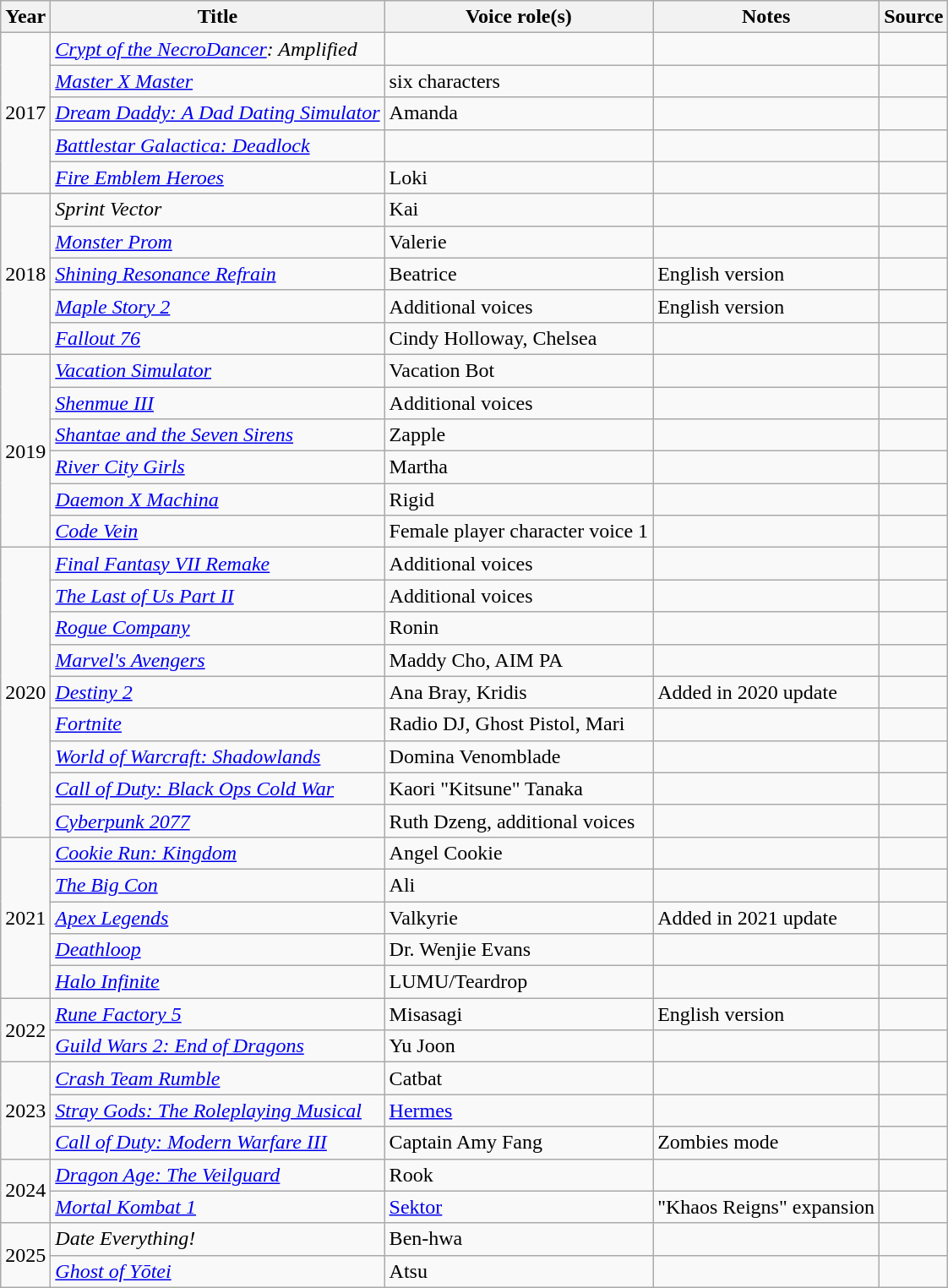<table class="wikitable sortable">
<tr>
<th>Year</th>
<th>Title</th>
<th>Voice role(s)</th>
<th>Notes</th>
<th>Source</th>
</tr>
<tr>
<td rowspan="5">2017</td>
<td><em><a href='#'>Crypt of the NecroDancer</a>: Amplified</em></td>
<td></td>
<td></td>
<td></td>
</tr>
<tr>
<td><em><a href='#'>Master X Master</a></em></td>
<td>six characters</td>
<td></td>
<td></td>
</tr>
<tr>
<td><em><a href='#'>Dream Daddy: A Dad Dating Simulator</a></em></td>
<td>Amanda</td>
<td></td>
<td></td>
</tr>
<tr>
<td><em><a href='#'>Battlestar Galactica: Deadlock</a></em></td>
<td></td>
<td></td>
<td></td>
</tr>
<tr>
<td><em><a href='#'>Fire Emblem Heroes</a></em></td>
<td>Loki</td>
<td></td>
<td></td>
</tr>
<tr>
<td rowspan="5">2018</td>
<td><em>Sprint Vector</em></td>
<td>Kai</td>
<td></td>
<td></td>
</tr>
<tr>
<td><em><a href='#'>Monster Prom</a></em></td>
<td>Valerie</td>
<td></td>
<td></td>
</tr>
<tr>
<td><em><a href='#'>Shining Resonance Refrain</a></em></td>
<td>Beatrice</td>
<td>English version</td>
<td></td>
</tr>
<tr>
<td><em><a href='#'>Maple Story 2</a></em></td>
<td>Additional voices</td>
<td>English version</td>
<td></td>
</tr>
<tr>
<td><em><a href='#'>Fallout 76</a></em></td>
<td>Cindy Holloway, Chelsea</td>
<td></td>
<td></td>
</tr>
<tr>
<td rowspan="6">2019</td>
<td><em><a href='#'>Vacation Simulator</a></em></td>
<td>Vacation Bot</td>
<td></td>
<td></td>
</tr>
<tr>
<td><em><a href='#'>Shenmue III</a></em></td>
<td>Additional voices</td>
<td></td>
<td></td>
</tr>
<tr>
<td><em><a href='#'>Shantae and the Seven Sirens</a></em></td>
<td>Zapple</td>
<td></td>
<td></td>
</tr>
<tr>
<td><em><a href='#'>River City Girls</a></em></td>
<td>Martha</td>
<td></td>
<td></td>
</tr>
<tr>
<td><em><a href='#'>Daemon X Machina</a></em></td>
<td>Rigid</td>
<td></td>
<td></td>
</tr>
<tr>
<td><em><a href='#'>Code Vein</a></em></td>
<td>Female player character voice 1</td>
<td></td>
<td></td>
</tr>
<tr>
<td rowspan="9">2020</td>
<td><em><a href='#'>Final Fantasy VII Remake</a></em></td>
<td>Additional voices</td>
<td></td>
<td></td>
</tr>
<tr>
<td><em><a href='#'>The Last of Us Part II</a></em></td>
<td>Additional voices</td>
<td></td>
<td></td>
</tr>
<tr>
<td><em><a href='#'>Rogue Company</a></em></td>
<td>Ronin</td>
<td></td>
<td></td>
</tr>
<tr>
<td><em><a href='#'>Marvel's Avengers</a></em></td>
<td>Maddy Cho, AIM PA</td>
<td></td>
<td></td>
</tr>
<tr>
<td><em><a href='#'>Destiny 2</a></em></td>
<td>Ana Bray, Kridis</td>
<td>Added in 2020 update</td>
<td></td>
</tr>
<tr>
<td><em><a href='#'>Fortnite</a></em></td>
<td>Radio DJ, Ghost Pistol, Mari</td>
<td></td>
<td></td>
</tr>
<tr>
<td><em><a href='#'>World of Warcraft: Shadowlands</a></em></td>
<td>Domina Venomblade</td>
<td></td>
<td></td>
</tr>
<tr>
<td><em><a href='#'>Call of Duty: Black Ops Cold War</a></em></td>
<td>Kaori "Kitsune" Tanaka</td>
<td></td>
<td></td>
</tr>
<tr>
<td><em><a href='#'>Cyberpunk 2077</a></em></td>
<td>Ruth Dzeng, additional voices</td>
<td></td>
<td></td>
</tr>
<tr>
<td rowspan="5">2021</td>
<td><em><a href='#'>Cookie Run: Kingdom</a></em></td>
<td>Angel Cookie</td>
<td></td>
<td></td>
</tr>
<tr>
<td><em><a href='#'>The Big Con</a></em></td>
<td>Ali</td>
<td></td>
</tr>
<tr>
<td><em><a href='#'>Apex Legends</a></em></td>
<td>Valkyrie</td>
<td>Added in 2021 update</td>
<td></td>
</tr>
<tr>
<td><em><a href='#'>Deathloop</a></em></td>
<td>Dr. Wenjie Evans</td>
<td></td>
<td></td>
</tr>
<tr>
<td><em><a href='#'>Halo Infinite</a></em></td>
<td>LUMU/Teardrop</td>
<td></td>
<td></td>
</tr>
<tr>
<td rowspan="2">2022</td>
<td><em><a href='#'>Rune Factory 5</a></em></td>
<td>Misasagi</td>
<td>English version</td>
<td></td>
</tr>
<tr>
<td><em><a href='#'>Guild Wars 2: End of Dragons</a></em></td>
<td>Yu Joon</td>
<td></td>
<td></td>
</tr>
<tr>
<td rowspan="3">2023</td>
<td><em><a href='#'>Crash Team Rumble</a></em></td>
<td>Catbat</td>
<td></td>
<td></td>
</tr>
<tr>
<td><em><a href='#'>Stray Gods: The Roleplaying Musical</a></em></td>
<td><a href='#'>Hermes</a></td>
<td></td>
<td></td>
</tr>
<tr>
<td><em><a href='#'>Call of Duty: Modern Warfare III</a></em></td>
<td>Captain Amy Fang</td>
<td>Zombies mode</td>
<td></td>
</tr>
<tr>
<td rowspan="2">2024</td>
<td><em><a href='#'>Dragon Age: The Veilguard</a></em></td>
<td>Rook</td>
<td></td>
<td></td>
</tr>
<tr>
<td><em><a href='#'>Mortal Kombat 1</a></em></td>
<td><a href='#'>Sektor</a></td>
<td>"Khaos Reigns" expansion</td>
<td></td>
</tr>
<tr>
<td rowspan="2">2025</td>
<td><em>Date Everything!</em></td>
<td>Ben-hwa</td>
<td></td>
<td></td>
</tr>
<tr>
<td><em><a href='#'>Ghost of Yōtei</a></em></td>
<td>Atsu</td>
<td></td>
<td></td>
</tr>
</table>
